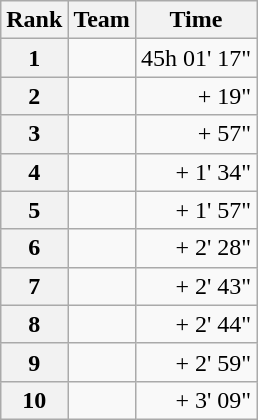<table class="wikitable" margin-bottom:0;">
<tr>
<th scope="col">Rank</th>
<th scope="col">Team</th>
<th scope="col">Time</th>
</tr>
<tr>
<th scope="row">1</th>
<td> </td>
<td align="right">45h 01' 17"</td>
</tr>
<tr>
<th scope="row">2</th>
<td> </td>
<td align="right">+ 19"</td>
</tr>
<tr>
<th scope="row">3</th>
<td> </td>
<td align="right">+ 57"</td>
</tr>
<tr>
<th scope="row">4</th>
<td> </td>
<td align="right">+ 1' 34"</td>
</tr>
<tr>
<th scope="row">5</th>
<td> </td>
<td align="right">+ 1' 57"</td>
</tr>
<tr>
<th scope="row">6</th>
<td> </td>
<td align="right">+ 2' 28"</td>
</tr>
<tr>
<th scope="row">7</th>
<td> </td>
<td align="right">+ 2' 43"</td>
</tr>
<tr>
<th scope="row">8</th>
<td> </td>
<td align="right">+ 2' 44"</td>
</tr>
<tr>
<th scope="row">9</th>
<td> </td>
<td align="right">+ 2' 59"</td>
</tr>
<tr>
<th scope="row">10</th>
<td> </td>
<td align="right">+ 3' 09"</td>
</tr>
</table>
